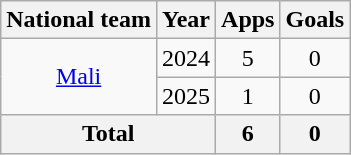<table class="wikitable" style="text-align:center">
<tr>
<th>National team</th>
<th>Year</th>
<th>Apps</th>
<th>Goals</th>
</tr>
<tr>
<td rowspan="2"><a href='#'>Mali</a></td>
<td>2024</td>
<td>5</td>
<td>0</td>
</tr>
<tr>
<td>2025</td>
<td>1</td>
<td>0</td>
</tr>
<tr>
<th colspan="2">Total</th>
<th>6</th>
<th>0</th>
</tr>
</table>
